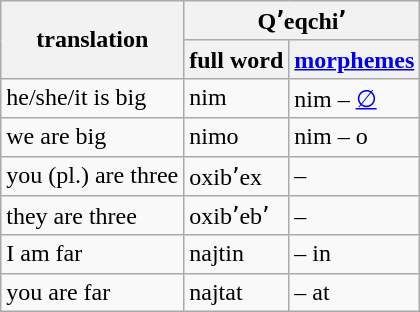<table class="wikitable">
<tr>
<th rowspan="2">translation</th>
<th colspan="2">Qʼeqchiʼ</th>
</tr>
<tr>
<th>full word</th>
<th><a href='#'>morphemes</a></th>
</tr>
<tr>
<td>he/she/it is big</td>
<td>nim</td>
<td>nim – <a href='#'>∅</a></td>
</tr>
<tr>
<td>we are big</td>
<td>nimo</td>
<td>nim – o</td>
</tr>
<tr>
<td>you (pl.) are three</td>
<td>oxibʼex</td>
<td> – </td>
</tr>
<tr>
<td>they are three</td>
<td>oxibʼebʼ</td>
<td> – </td>
</tr>
<tr>
<td>I am far</td>
<td>najtin</td>
<td> – in</td>
</tr>
<tr>
<td>you are far</td>
<td>najtat</td>
<td> – at</td>
</tr>
</table>
